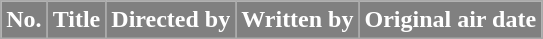<table class="wikitable plainrowheaders">
<tr style="color:white">
<th scope="col" style="background-color:grey;">No.</th>
<th scope="col" style="background-color:grey;">Title</th>
<th scope="col" style="background-color:grey;">Directed by</th>
<th scope="col" style="background-color:grey;">Written by</th>
<th scope="col" style="background-color:grey;">Original air date<br>











</th>
</tr>
</table>
